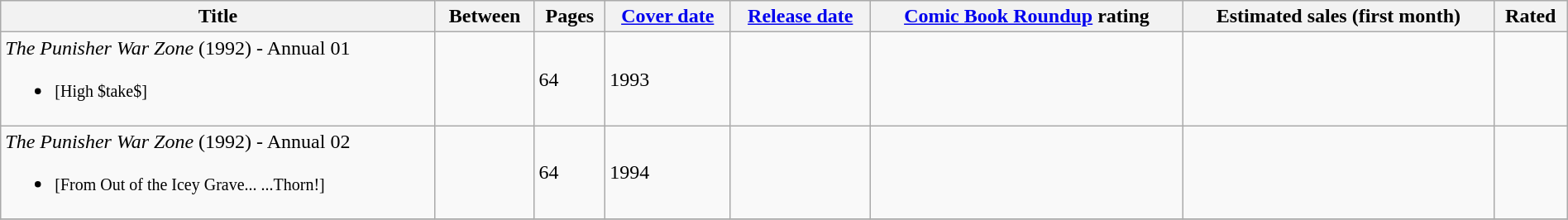<table class="wikitable" width=100%>
<tr>
<th>Title<br></th>
<th>Between</th>
<th>Pages</th>
<th><a href='#'>Cover date</a></th>
<th><a href='#'>Release date</a></th>
<th><a href='#'>Comic Book Roundup</a> rating</th>
<th>Estimated sales (first month)</th>
<th>Rated</th>
</tr>
<tr>
<td><em>The Punisher War Zone</em> (1992) - Annual 01<br><ul><li><small>[High $take$]</small></li></ul></td>
<td></td>
<td>64</td>
<td>1993</td>
<td></td>
<td></td>
<td></td>
<td></td>
</tr>
<tr>
<td><em>The Punisher War Zone</em> (1992) - Annual 02<br><ul><li><small>[From Out of the Icey Grave... ...Thorn!]</small></li></ul></td>
<td></td>
<td>64</td>
<td>1994</td>
<td></td>
<td></td>
<td></td>
<td></td>
</tr>
<tr>
</tr>
</table>
